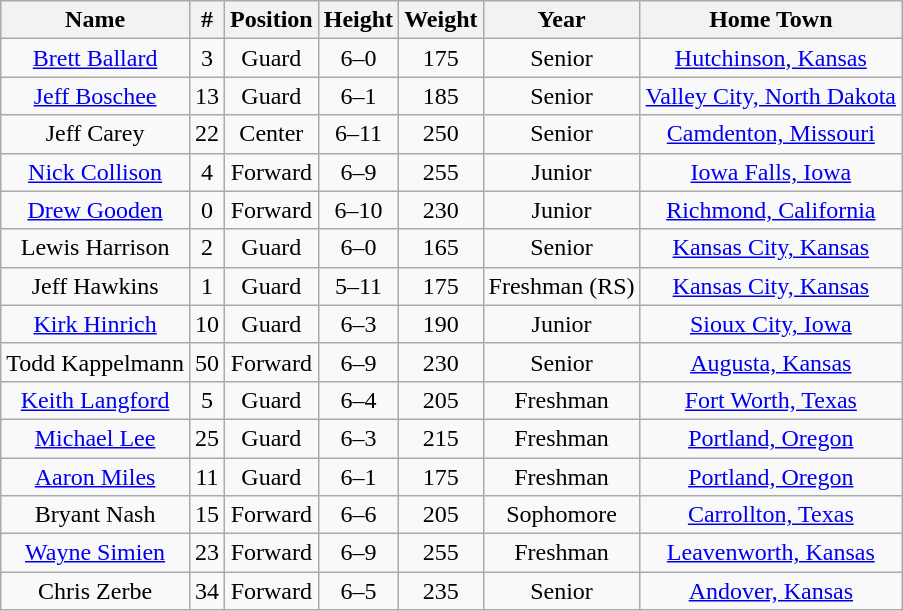<table class="wikitable" style="text-align: center;">
<tr>
<th>Name</th>
<th>#</th>
<th>Position</th>
<th>Height</th>
<th>Weight</th>
<th>Year</th>
<th>Home Town</th>
</tr>
<tr>
<td><a href='#'>Brett Ballard</a></td>
<td>3</td>
<td>Guard</td>
<td>6–0</td>
<td>175</td>
<td>Senior</td>
<td><a href='#'>Hutchinson, Kansas</a></td>
</tr>
<tr>
<td><a href='#'>Jeff Boschee</a></td>
<td>13</td>
<td>Guard</td>
<td>6–1</td>
<td>185</td>
<td>Senior</td>
<td><a href='#'>Valley City, North Dakota</a></td>
</tr>
<tr>
<td>Jeff Carey</td>
<td>22</td>
<td>Center</td>
<td>6–11</td>
<td>250</td>
<td>Senior</td>
<td><a href='#'>Camdenton, Missouri</a></td>
</tr>
<tr>
<td><a href='#'>Nick Collison</a></td>
<td>4</td>
<td>Forward</td>
<td>6–9</td>
<td>255</td>
<td>Junior</td>
<td><a href='#'>Iowa Falls, Iowa</a></td>
</tr>
<tr>
<td><a href='#'>Drew Gooden</a></td>
<td>0</td>
<td>Forward</td>
<td>6–10</td>
<td>230</td>
<td>Junior</td>
<td><a href='#'>Richmond, California</a></td>
</tr>
<tr>
<td>Lewis Harrison</td>
<td>2</td>
<td>Guard</td>
<td>6–0</td>
<td>165</td>
<td>Senior</td>
<td><a href='#'>Kansas City, Kansas</a></td>
</tr>
<tr>
<td>Jeff Hawkins</td>
<td>1</td>
<td>Guard</td>
<td>5–11</td>
<td>175</td>
<td>Freshman (RS)</td>
<td><a href='#'>Kansas City, Kansas</a></td>
</tr>
<tr>
<td><a href='#'>Kirk Hinrich</a></td>
<td>10</td>
<td>Guard</td>
<td>6–3</td>
<td>190</td>
<td>Junior</td>
<td><a href='#'>Sioux City, Iowa</a></td>
</tr>
<tr>
<td>Todd Kappelmann</td>
<td>50</td>
<td>Forward</td>
<td>6–9</td>
<td>230</td>
<td>Senior</td>
<td><a href='#'>Augusta, Kansas</a></td>
</tr>
<tr>
<td><a href='#'>Keith Langford</a></td>
<td>5</td>
<td>Guard</td>
<td>6–4</td>
<td>205</td>
<td>Freshman</td>
<td><a href='#'>Fort Worth, Texas</a></td>
</tr>
<tr>
<td><a href='#'>Michael Lee</a></td>
<td>25</td>
<td>Guard</td>
<td>6–3</td>
<td>215</td>
<td>Freshman</td>
<td><a href='#'>Portland, Oregon</a></td>
</tr>
<tr>
<td><a href='#'>Aaron Miles</a></td>
<td>11</td>
<td>Guard</td>
<td>6–1</td>
<td>175</td>
<td>Freshman</td>
<td><a href='#'>Portland, Oregon</a></td>
</tr>
<tr>
<td>Bryant Nash</td>
<td>15</td>
<td>Forward</td>
<td>6–6</td>
<td>205</td>
<td>Sophomore</td>
<td><a href='#'>Carrollton, Texas</a></td>
</tr>
<tr>
<td><a href='#'>Wayne Simien</a></td>
<td>23</td>
<td>Forward</td>
<td>6–9</td>
<td>255</td>
<td>Freshman</td>
<td><a href='#'>Leavenworth, Kansas</a></td>
</tr>
<tr>
<td>Chris Zerbe</td>
<td>34</td>
<td>Forward</td>
<td>6–5</td>
<td>235</td>
<td>Senior</td>
<td><a href='#'>Andover, Kansas</a></td>
</tr>
</table>
